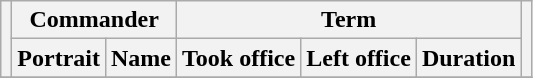<table class="wikitable sortable" style="text-align:center;">
<tr>
<th rowspan=2></th>
<th colspan=2>Commander</th>
<th colspan=3>Term</th>
<th rowspan=2></th>
</tr>
<tr>
<th>Portrait</th>
<th>Name</th>
<th>Took office</th>
<th>Left office</th>
<th>Duration</th>
</tr>
<tr>
</tr>
</table>
